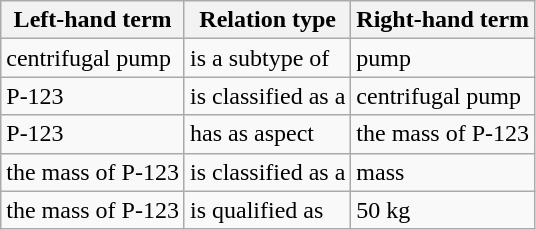<table class="wikitable">
<tr>
<th>Left-hand term</th>
<th>Relation type</th>
<th>Right-hand term</th>
</tr>
<tr>
<td>centrifugal pump</td>
<td>is a subtype of</td>
<td>pump</td>
</tr>
<tr>
<td>P-123</td>
<td>is classified as a</td>
<td>centrifugal pump</td>
</tr>
<tr>
<td>P-123</td>
<td>has as aspect</td>
<td>the mass of P-123</td>
</tr>
<tr>
<td>the mass of P-123</td>
<td>is classified as a</td>
<td>mass</td>
</tr>
<tr>
<td>the mass of P-123</td>
<td>is qualified as</td>
<td>50 kg</td>
</tr>
</table>
